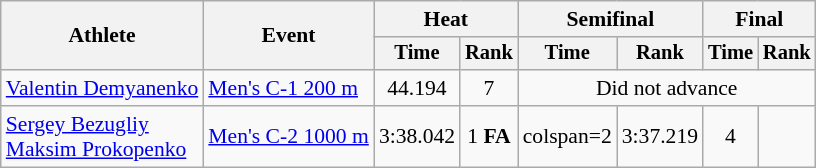<table class="wikitable" style="font-size:90%">
<tr>
<th rowspan="2">Athlete</th>
<th rowspan="2">Event</th>
<th colspan="2">Heat</th>
<th colspan="2">Semifinal</th>
<th colspan="2">Final</th>
</tr>
<tr style="font-size:95%">
<th>Time</th>
<th>Rank</th>
<th>Time</th>
<th>Rank</th>
<th>Time</th>
<th>Rank</th>
</tr>
<tr align=center>
<td align=left><a href='#'>Valentin Demyanenko</a></td>
<td align=left><a href='#'>Men's C-1 200 m</a></td>
<td>44.194</td>
<td>7</td>
<td colspan=4>Did not advance</td>
</tr>
<tr align=center>
<td align=left><a href='#'>Sergey Bezugliy</a><br><a href='#'>Maksim Prokopenko</a></td>
<td align=left><a href='#'>Men's C-2 1000 m</a></td>
<td>3:38.042</td>
<td>1 <strong>FA</strong></td>
<td>colspan=2 </td>
<td>3:37.219</td>
<td>4</td>
</tr>
</table>
